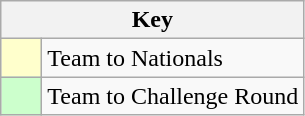<table class="wikitable" style="text-align: center;">
<tr>
<th colspan=2>Key</th>
</tr>
<tr>
<td style="background:#ffffcc; width:20px;"></td>
<td align=left>Team to Nationals</td>
</tr>
<tr>
<td style="background:#ccffcc; width:20px;"></td>
<td align=left>Team to Challenge Round</td>
</tr>
</table>
